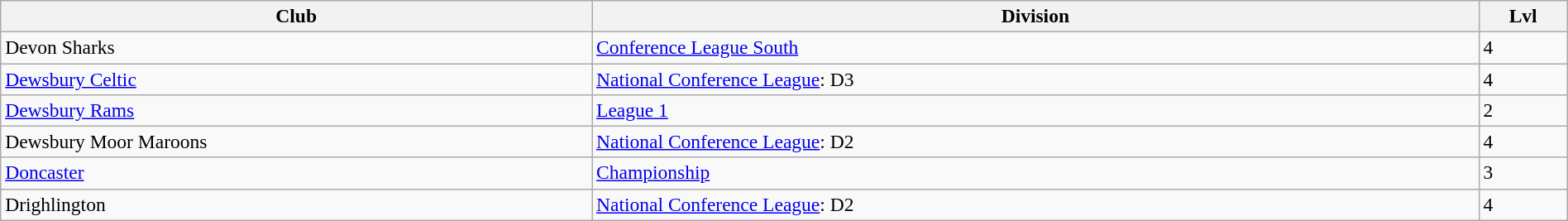<table class="wikitable sortable" width=100% style="font-size:98%">
<tr>
<th width=20%>Club</th>
<th width=30%>Division</th>
<th width=3%>Lvl</th>
</tr>
<tr>
<td>Devon Sharks</td>
<td><a href='#'>Conference League South</a></td>
<td>4</td>
</tr>
<tr>
<td><a href='#'>Dewsbury Celtic</a></td>
<td><a href='#'>National Conference League</a>: D3</td>
<td>4</td>
</tr>
<tr>
<td> <a href='#'>Dewsbury Rams</a></td>
<td><a href='#'>League 1</a></td>
<td>2</td>
</tr>
<tr>
<td>Dewsbury Moor Maroons</td>
<td><a href='#'>National Conference League</a>: D2</td>
<td>4</td>
</tr>
<tr>
<td> <a href='#'>Doncaster</a></td>
<td><a href='#'>Championship</a></td>
<td>3</td>
</tr>
<tr>
<td>Drighlington</td>
<td><a href='#'>National Conference League</a>: D2</td>
<td>4</td>
</tr>
</table>
